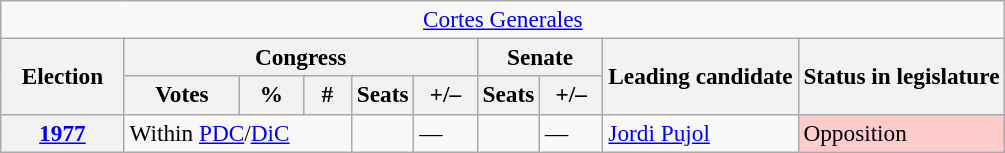<table class="wikitable" style="font-size:97%; text-align:left;">
<tr>
<td colspan="10" align="center"><a href='#'>Cortes Generales</a></td>
</tr>
<tr>
<th rowspan="2" width="75">Election</th>
<th colspan="5">Congress</th>
<th colspan="2">Senate</th>
<th rowspan="2">Leading candidate</th>
<th rowspan="2">Status in legislature</th>
</tr>
<tr>
<th width="70">Votes</th>
<th width="35">%</th>
<th width="25">#</th>
<th>Seats</th>
<th width="35">+/–</th>
<th>Seats</th>
<th width="35">+/–</th>
</tr>
<tr>
<th><a href='#'>1977</a></th>
<td colspan="3">Within <a href='#'>PDC</a>/<a href='#'>DiC</a></td>
<td></td>
<td>—</td>
<td></td>
<td>—</td>
<td><a href='#'>Jordi Pujol</a></td>
<td style="background:#fcc;">Opposition</td>
</tr>
</table>
